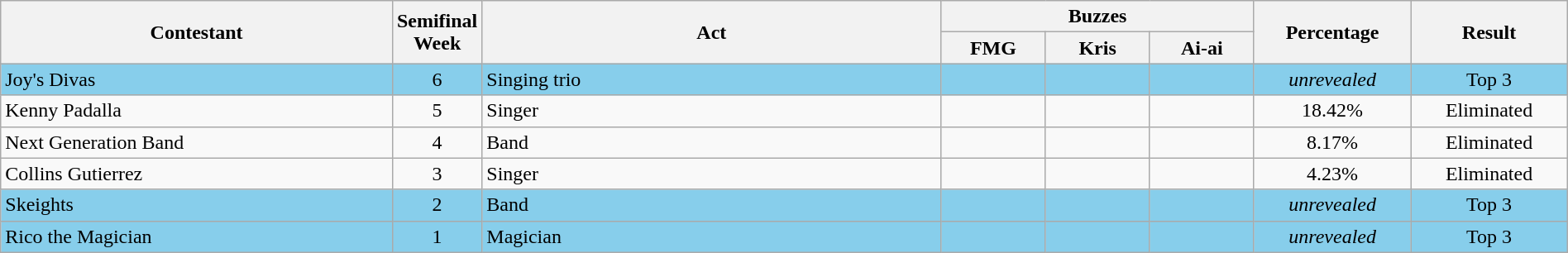<table class="wikitable" style="text-align:center; width:100%;">
<tr>
<th rowspan="2" style="width:25%;">Contestant</th>
<th rowspan="2" style="width:03%;">Semifinal Week</th>
<th rowspan="2">Act</th>
<th colspan="3" style="width:20%;">Buzzes</th>
<th rowspan="2" style="width:10%;">Percentage</th>
<th rowspan="2" style="width:10%;">Result</th>
</tr>
<tr>
<th style="width:06.66%;">FMG</th>
<th style="width:06.66%;">Kris</th>
<th style="width:06.66%;">Ai-ai</th>
</tr>
<tr bgcolor="skyblue">
<td scope="row" style="text-align:left;">Joy's Divas</td>
<td>6</td>
<td scope="row" style="text-align:left;">Singing trio</td>
<td></td>
<td></td>
<td></td>
<td><em>unrevealed</em></td>
<td>Top 3</td>
</tr>
<tr>
<td scope="row" style="text-align:left;">Kenny Padalla</td>
<td>5</td>
<td scope="row" style="text-align:left;">Singer</td>
<td></td>
<td></td>
<td><td>18.42%</td><td>Eliminated</td></td>
</tr>
<tr>
<td scope="row" style="text-align:left;">Next Generation Band</td>
<td>4</td>
<td scope="row" style="text-align:left;">Band</td>
<td></td>
<td></td>
<td></td>
<td>8.17%</td>
<td>Eliminated</td>
</tr>
<tr Name of act>
<td scope="row" style="text-align:left;">Collins Gutierrez</td>
<td>3</td>
<td scope="row" style="text-align:left;">Singer</td>
<td></td>
<td></td>
<td></td>
<td>4.23%</td>
<td>Eliminated</td>
</tr>
<tr bgcolor="skyblue">
<td scope="row" style="text-align:left;">Skeights</td>
<td>2</td>
<td scope="row" style="text-align:left;">Band</td>
<td></td>
<td></td>
<td></td>
<td><em>unrevealed</em></td>
<td>Top 3</td>
</tr>
<tr bgcolor="skyblue">
<td scope="row" style="text-align:left;">Rico the Magician</td>
<td>1</td>
<td scope="row" style="text-align:left;">Magician</td>
<td></td>
<td></td>
<td><td><em>unrevealed</em></td><td>Top 3</td></td>
</tr>
</table>
